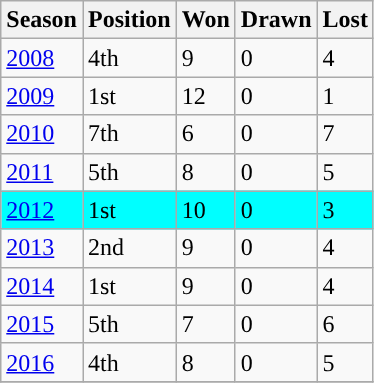<table class="wikitable collapsible">
<tr>
<th>Season</th>
<th>Position</th>
<th>Won</th>
<th>Drawn</th>
<th>Lost</th>
</tr>
<tr>
<td><a href='#'>2008</a></td>
<td>4th</td>
<td>9</td>
<td>0</td>
<td>4</td>
</tr>
<tr style="background-color:#">
<td><a href='#'>2009</a></td>
<td>1st</td>
<td>12</td>
<td>0</td>
<td>1</td>
</tr>
<tr>
<td><a href='#'>2010</a></td>
<td>7th</td>
<td>6</td>
<td>0</td>
<td>7</td>
</tr>
<tr>
<td><a href='#'>2011</a></td>
<td>5th</td>
<td>8</td>
<td>0</td>
<td>5</td>
</tr>
<tr style="background-color:#00FFFF">
<td><a href='#'>2012</a></td>
<td>1st</td>
<td>10</td>
<td>0</td>
<td>3</td>
</tr>
<tr>
<td><a href='#'>2013</a></td>
<td>2nd</td>
<td>9</td>
<td>0</td>
<td>4</td>
</tr>
<tr style="background-color:#">
<td><a href='#'>2014</a></td>
<td>1st</td>
<td>9</td>
<td>0</td>
<td>4</td>
</tr>
<tr>
<td><a href='#'>2015</a></td>
<td>5th</td>
<td>7</td>
<td>0</td>
<td>6</td>
</tr>
<tr>
<td><a href='#'>2016</a></td>
<td>4th</td>
<td>8</td>
<td>0</td>
<td>5</td>
</tr>
<tr>
</tr>
</table>
